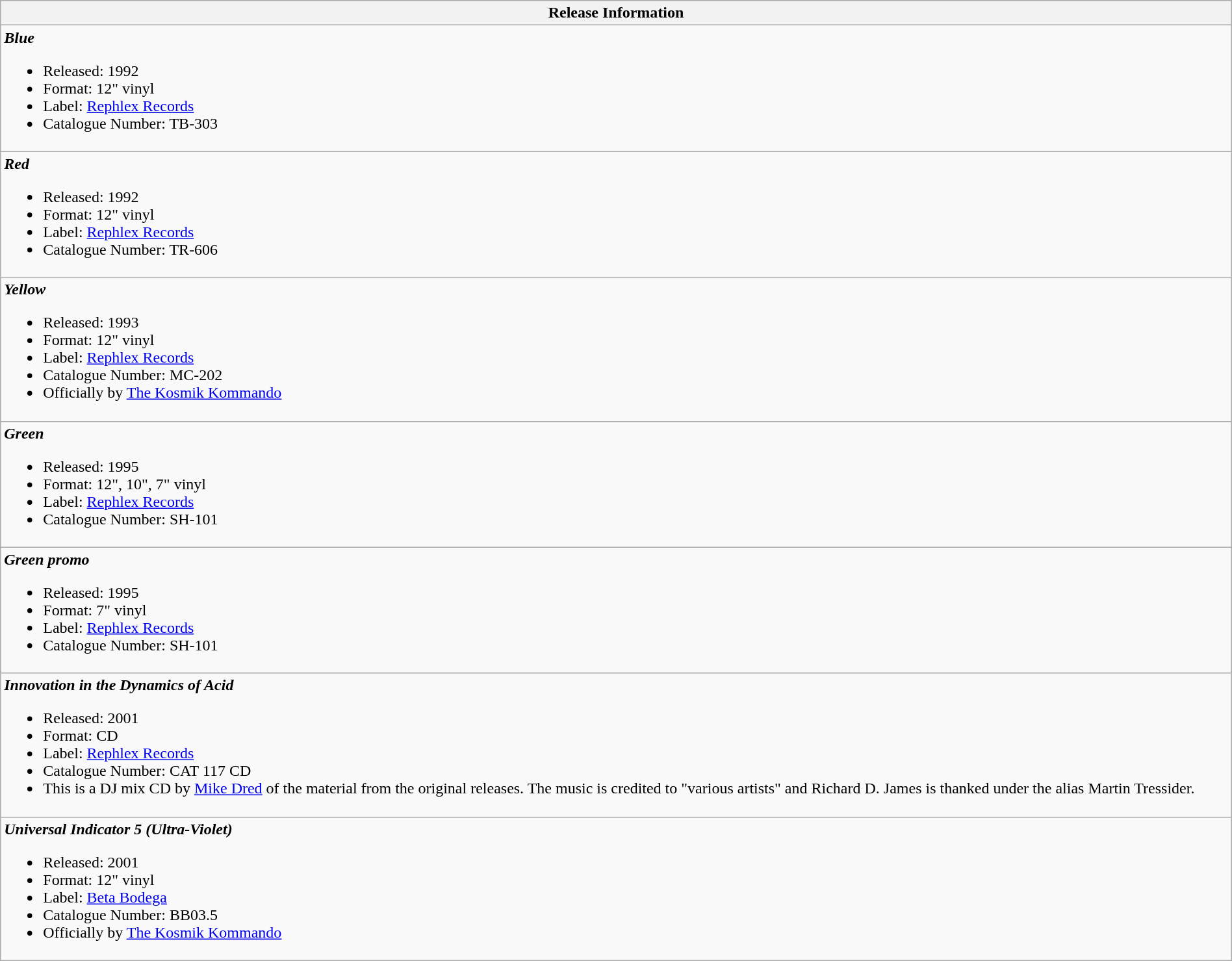<table class="wikitable" style="width:100%;">
<tr>
<th align="left">Release Information</th>
</tr>
<tr>
<td align="left"><strong><em>Blue</em></strong><br><ul><li>Released: 1992</li><li>Format: 12" vinyl</li><li>Label: <a href='#'>Rephlex Records</a></li><li>Catalogue Number: TB-303</li></ul></td>
</tr>
<tr>
<td align="left"><strong><em>Red</em></strong><br><ul><li>Released: 1992</li><li>Format: 12" vinyl</li><li>Label: <a href='#'>Rephlex Records</a></li><li>Catalogue Number: TR-606</li></ul></td>
</tr>
<tr>
<td align="left"><strong><em>Yellow</em></strong><br><ul><li>Released: 1993</li><li>Format: 12" vinyl</li><li>Label: <a href='#'>Rephlex Records</a></li><li>Catalogue Number: MC-202</li><li>Officially by <a href='#'>The Kosmik Kommando</a></li></ul></td>
</tr>
<tr>
<td align="left"><strong><em>Green</em></strong><br><ul><li>Released: 1995</li><li>Format: 12", 10", 7" vinyl</li><li>Label: <a href='#'>Rephlex Records</a></li><li>Catalogue Number: SH-101</li></ul></td>
</tr>
<tr>
<td align="left"><strong><em>Green promo</em></strong><br><ul><li>Released: 1995</li><li>Format: 7" vinyl</li><li>Label: <a href='#'>Rephlex Records</a></li><li>Catalogue Number: SH-101</li></ul></td>
</tr>
<tr>
<td align="left"><strong><em>Innovation in the Dynamics of Acid</em></strong><br><ul><li>Released: 2001</li><li>Format: CD</li><li>Label: <a href='#'>Rephlex Records</a></li><li>Catalogue Number: CAT 117 CD</li><li>This is a DJ mix CD by <a href='#'>Mike Dred</a> of the material from the original releases. The music is credited to "various artists" and Richard D. James is thanked under the alias Martin Tressider.</li></ul></td>
</tr>
<tr>
<td align="left"><strong><em>Universal Indicator 5 (Ultra-Violet)</em></strong><br><ul><li>Released: 2001</li><li>Format: 12" vinyl</li><li>Label: <a href='#'>Beta Bodega</a></li><li>Catalogue Number: BB03.5</li><li>Officially by <a href='#'>The Kosmik Kommando</a></li></ul></td>
</tr>
</table>
